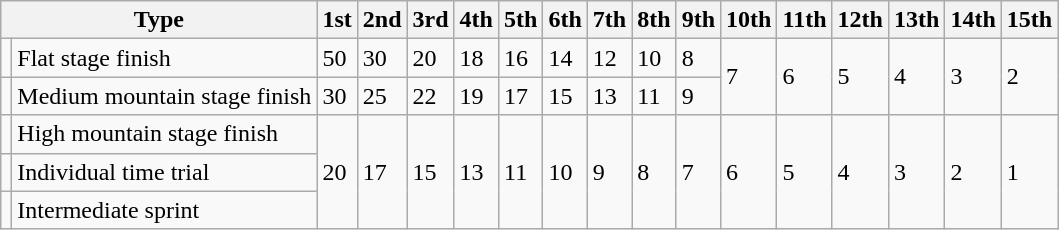<table class="wikitable">
<tr>
<th colspan=2>Type</th>
<th>1st</th>
<th>2nd</th>
<th>3rd</th>
<th>4th</th>
<th>5th</th>
<th>6th</th>
<th>7th</th>
<th>8th</th>
<th>9th</th>
<th>10th</th>
<th>11th</th>
<th>12th</th>
<th>13th</th>
<th>14th</th>
<th>15th</th>
</tr>
<tr>
<td></td>
<td>Flat stage finish</td>
<td>50</td>
<td>30</td>
<td>20</td>
<td>18</td>
<td>16</td>
<td>14</td>
<td>12</td>
<td>10</td>
<td>8</td>
<td rowspan=2>7</td>
<td rowspan=2>6</td>
<td rowspan=2>5</td>
<td rowspan=2>4</td>
<td rowspan=2>3</td>
<td rowspan=2>2</td>
</tr>
<tr>
<td></td>
<td>Medium mountain stage finish</td>
<td>30</td>
<td>25</td>
<td>22</td>
<td>19</td>
<td>17</td>
<td>15</td>
<td>13</td>
<td>11</td>
<td>9</td>
</tr>
<tr>
<td></td>
<td>High mountain stage finish</td>
<td rowspan=3>20</td>
<td rowspan=3>17</td>
<td rowspan=3>15</td>
<td rowspan=3>13</td>
<td rowspan=3>11</td>
<td rowspan=3>10</td>
<td rowspan=3>9</td>
<td rowspan=3>8</td>
<td rowspan=3>7</td>
<td rowspan=3>6</td>
<td rowspan=3>5</td>
<td rowspan=3>4</td>
<td rowspan=3>3</td>
<td rowspan=3>2</td>
<td rowspan=3>1</td>
</tr>
<tr>
<td></td>
<td>Individual time trial</td>
</tr>
<tr>
<td></td>
<td>Intermediate sprint</td>
</tr>
</table>
